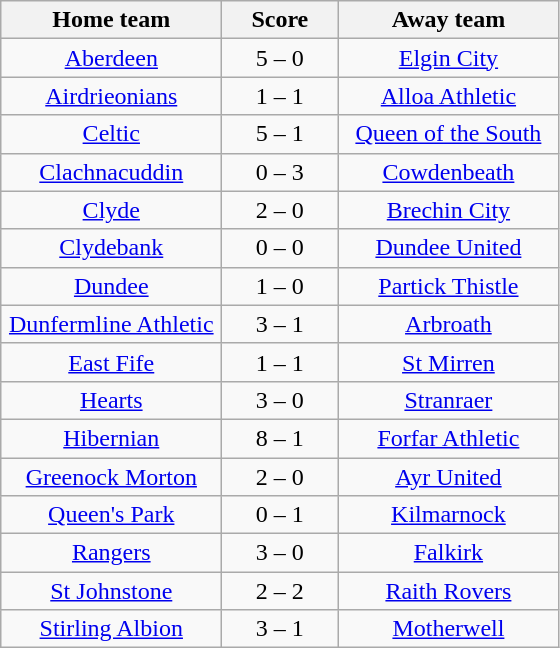<table class="wikitable" style="text-align: center">
<tr>
<th width=140>Home team</th>
<th width=70>Score</th>
<th width=140>Away team</th>
</tr>
<tr>
<td><a href='#'>Aberdeen</a></td>
<td>5 – 0</td>
<td><a href='#'>Elgin City</a></td>
</tr>
<tr>
<td><a href='#'>Airdrieonians</a></td>
<td>1 – 1</td>
<td><a href='#'>Alloa Athletic</a></td>
</tr>
<tr>
<td><a href='#'>Celtic</a></td>
<td>5 – 1</td>
<td><a href='#'>Queen of the South</a></td>
</tr>
<tr>
<td><a href='#'>Clachnacuddin</a></td>
<td>0 – 3</td>
<td><a href='#'>Cowdenbeath</a></td>
</tr>
<tr>
<td><a href='#'>Clyde</a></td>
<td>2 – 0</td>
<td><a href='#'>Brechin City</a></td>
</tr>
<tr>
<td><a href='#'>Clydebank</a></td>
<td>0 – 0</td>
<td><a href='#'>Dundee United</a></td>
</tr>
<tr>
<td><a href='#'>Dundee</a></td>
<td>1 – 0</td>
<td><a href='#'>Partick Thistle</a></td>
</tr>
<tr>
<td><a href='#'>Dunfermline Athletic</a></td>
<td>3 – 1</td>
<td><a href='#'>Arbroath</a></td>
</tr>
<tr>
<td><a href='#'>East Fife</a></td>
<td>1 – 1</td>
<td><a href='#'>St Mirren</a></td>
</tr>
<tr>
<td><a href='#'>Hearts</a></td>
<td>3 – 0</td>
<td><a href='#'>Stranraer</a></td>
</tr>
<tr>
<td><a href='#'>Hibernian</a></td>
<td>8 – 1</td>
<td><a href='#'>Forfar Athletic</a></td>
</tr>
<tr>
<td><a href='#'>Greenock Morton</a></td>
<td>2 – 0</td>
<td><a href='#'>Ayr United</a></td>
</tr>
<tr>
<td><a href='#'>Queen's Park</a></td>
<td>0 – 1</td>
<td><a href='#'>Kilmarnock</a></td>
</tr>
<tr>
<td><a href='#'>Rangers</a></td>
<td>3 – 0</td>
<td><a href='#'>Falkirk</a></td>
</tr>
<tr>
<td><a href='#'>St Johnstone</a></td>
<td>2 – 2</td>
<td><a href='#'>Raith Rovers</a></td>
</tr>
<tr>
<td><a href='#'>Stirling Albion</a></td>
<td>3 – 1</td>
<td><a href='#'>Motherwell</a></td>
</tr>
</table>
